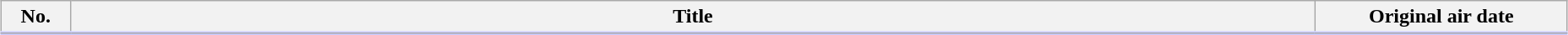<table class="wikitable" style="width:98%; margin:auto; background:#FFF;">
<tr style="border-bottom: 3px solid #CCF;">
<th style="width:3em;">No.</th>
<th>Title</th>
<th style="width:12em;">Original air date</th>
</tr>
<tr>
</tr>
</table>
